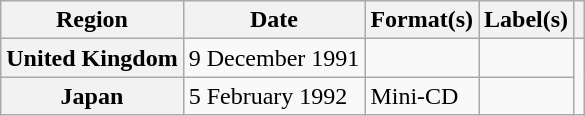<table class="wikitable plainrowheaders">
<tr>
<th scope="col">Region</th>
<th scope="col">Date</th>
<th scope="col">Format(s)</th>
<th scope="col">Label(s)</th>
<th scope="col"></th>
</tr>
<tr>
<th scope="row">United Kingdom</th>
<td>9 December 1991</td>
<td></td>
<td></td>
</tr>
<tr>
<th scope="row">Japan</th>
<td>5 February 1992</td>
<td>Mini-CD</td>
<td></td>
</tr>
</table>
